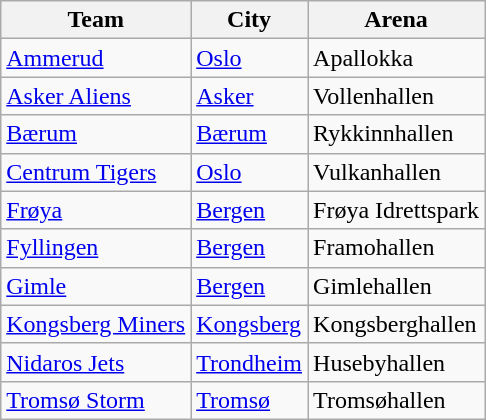<table class="wikitable sortable">
<tr>
<th>Team</th>
<th>City</th>
<th>Arena</th>
</tr>
<tr>
<td><a href='#'>Ammerud</a></td>
<td><a href='#'>Oslo</a></td>
<td>Apallokka</td>
</tr>
<tr>
<td><a href='#'>Asker Aliens</a></td>
<td><a href='#'>Asker</a></td>
<td>Vollenhallen</td>
</tr>
<tr>
<td><a href='#'>Bærum</a></td>
<td><a href='#'>Bærum</a></td>
<td>Rykkinnhallen</td>
</tr>
<tr>
<td><a href='#'>Centrum Tigers</a></td>
<td><a href='#'>Oslo</a></td>
<td>Vulkanhallen</td>
</tr>
<tr>
<td><a href='#'>Frøya</a></td>
<td><a href='#'>Bergen</a></td>
<td>Frøya Idrettspark</td>
</tr>
<tr>
<td><a href='#'>Fyllingen</a></td>
<td><a href='#'>Bergen</a></td>
<td>Framohallen</td>
</tr>
<tr>
<td><a href='#'>Gimle</a></td>
<td><a href='#'>Bergen</a></td>
<td>Gimlehallen</td>
</tr>
<tr>
<td><a href='#'>Kongsberg Miners</a></td>
<td><a href='#'>Kongsberg</a></td>
<td>Kongsberghallen</td>
</tr>
<tr>
<td><a href='#'>Nidaros Jets</a></td>
<td><a href='#'>Trondheim</a></td>
<td>Husebyhallen</td>
</tr>
<tr>
<td><a href='#'>Tromsø Storm</a></td>
<td><a href='#'>Tromsø</a></td>
<td>Tromsøhallen</td>
</tr>
</table>
